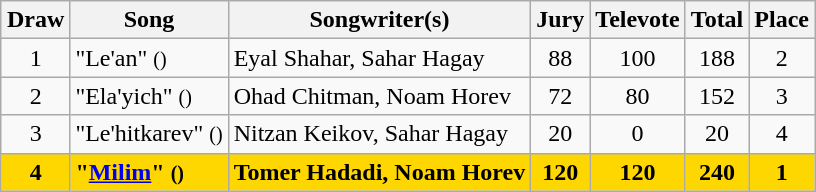<table class="sortable wikitable" style="margin: 1em auto 1em auto; text-align:center">
<tr>
<th>Draw</th>
<th>Song</th>
<th class="unsortable">Songwriter(s)</th>
<th>Jury</th>
<th>Televote</th>
<th>Total</th>
<th>Place</th>
</tr>
<tr>
<td>1</td>
<td align="left">"Le'an" <small>()</small></td>
<td align="left">Eyal Shahar, Sahar Hagay</td>
<td>88</td>
<td>100</td>
<td>188</td>
<td>2</td>
</tr>
<tr>
<td>2</td>
<td align="left">"Ela'yich" <small>()</small></td>
<td align="left">Ohad Chitman, Noam Horev</td>
<td>72</td>
<td>80</td>
<td>152</td>
<td>3</td>
</tr>
<tr>
<td>3</td>
<td align="left">"Le'hitkarev" <small>()</small></td>
<td align="left">Nitzan Keikov, Sahar Hagay</td>
<td>20</td>
<td>0</td>
<td>20</td>
<td>4</td>
</tr>
<tr style="font-weight:bold; background:gold;">
<td>4</td>
<td align="left">"<a href='#'>Milim</a>" <small>()</small></td>
<td align="left">Tomer Hadadi, Noam Horev</td>
<td>120</td>
<td>120</td>
<td>240</td>
<td>1</td>
</tr>
</table>
